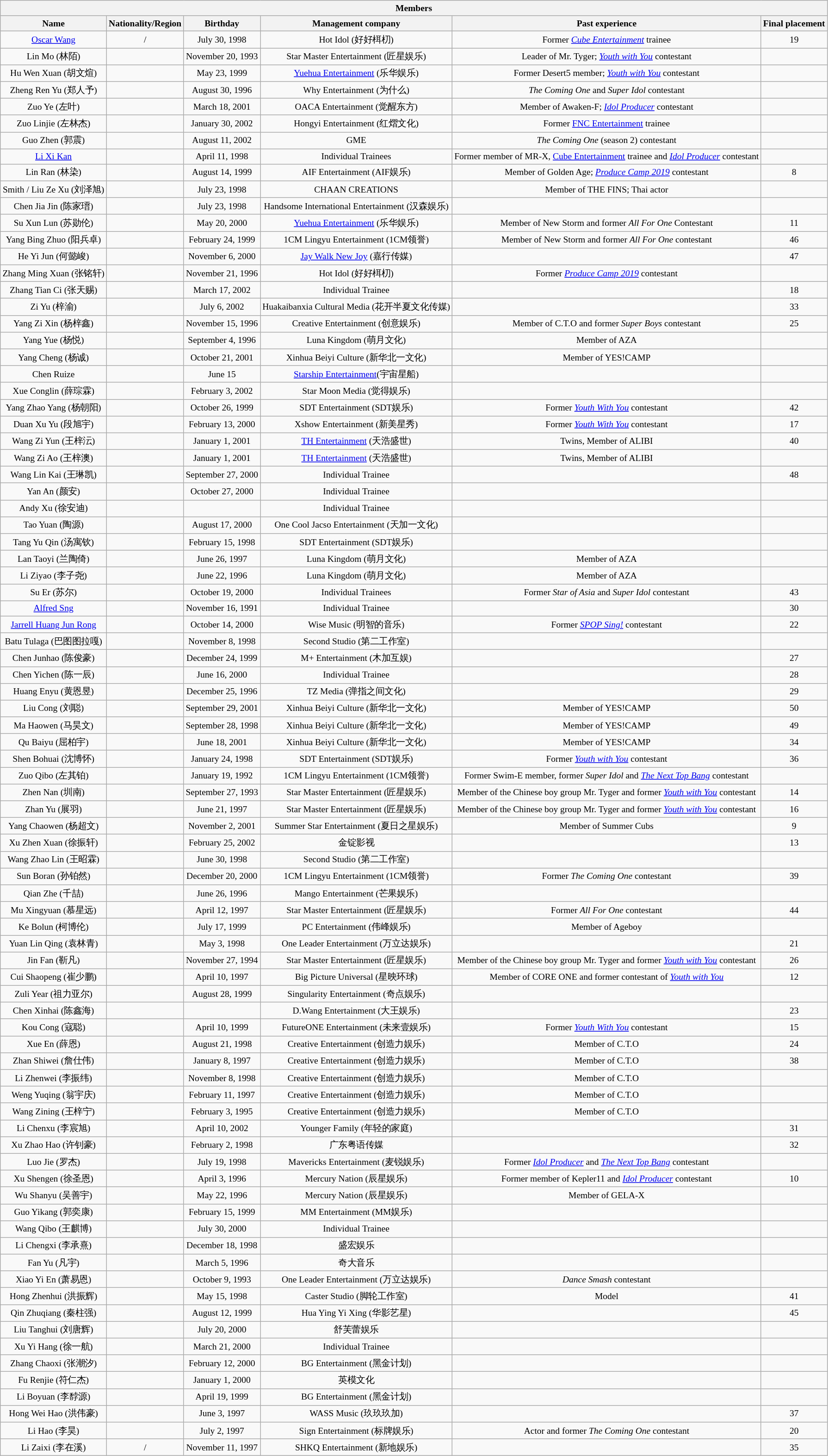<table class="wikitable sortable collapsible"  style="Font-size:small; text-align:center">
<tr>
<th colspan="6">Members</th>
</tr>
<tr>
<th>Name</th>
<th>Nationality/Region</th>
<th>Birthday</th>
<th>Management company</th>
<th>Past experience</th>
<th>Final placement</th>
</tr>
<tr>
<td><a href='#'>Oscar Wang</a></td>
<td> / </td>
<td>July 30, 1998</td>
<td>Hot Idol (好好栮朷)</td>
<td>Former <em><a href='#'>Cube Entertainment</a></em> trainee</td>
<td>19</td>
</tr>
<tr>
<td>Lin Mo (林陌)</td>
<td></td>
<td>November 20, 1993</td>
<td>Star Master Entertainment (匠星娱乐)</td>
<td>Leader of Mr. Tyger; <em><a href='#'>Youth with You</a></em> contestant</td>
<td></td>
</tr>
<tr>
<td>Hu Wen Xuan (胡文煊)</td>
<td></td>
<td>May 23, 1999</td>
<td><a href='#'>Yuehua Entertainment</a> (乐华娱乐)</td>
<td>Former Desert5 member; <em><a href='#'>Youth with You</a></em> contestant</td>
<td></td>
</tr>
<tr>
<td>Zheng Ren Yu (郑人予)</td>
<td></td>
<td>August 30, 1996</td>
<td>Why Entertainment (为什么)</td>
<td><em>The Coming One</em> and <em>Super Idol</em> contestant</td>
<td></td>
</tr>
<tr>
<td>Zuo Ye (左叶)</td>
<td></td>
<td>March 18, 2001</td>
<td>OACA Entertainment (觉醒东方)</td>
<td>Member of Awaken-F; <em><a href='#'>Idol Producer</a></em> contestant</td>
<td></td>
</tr>
<tr>
<td>Zuo Linjie (左林杰)</td>
<td></td>
<td>January 30, 2002</td>
<td>Hongyi Entertainment (红熠文化)</td>
<td>Former <a href='#'>FNC Entertainment</a> trainee</td>
<td></td>
</tr>
<tr>
<td>Guo Zhen (郭震)</td>
<td></td>
<td>August 11, 2002</td>
<td>GME</td>
<td><em>The Coming One</em> (season 2) contestant</td>
<td></td>
</tr>
<tr>
<td><a href='#'>Li Xi Kan</a></td>
<td></td>
<td>April 11, 1998</td>
<td>Individual Trainees</td>
<td>Former member of MR-X, <a href='#'>Cube Entertainment</a> trainee and <em><a href='#'>Idol Producer</a></em> contestant</td>
<td></td>
</tr>
<tr>
<td>Lin Ran (林染)</td>
<td></td>
<td>August 14, 1999</td>
<td>AIF Entertainment (AIF娱乐)</td>
<td>Member of Golden Age; <em><a href='#'>Produce Camp 2019</a></em> contestant</td>
<td>8</td>
</tr>
<tr>
<td>Smith / Liu Ze Xu (刘泽旭)</td>
<td></td>
<td>July 23, 1998</td>
<td>CHAAN CREATIONS</td>
<td>Member of THE FINS; Thai actor</td>
<td></td>
</tr>
<tr>
<td>Chen Jia Jin (陈家瑨)</td>
<td></td>
<td>July 23, 1998</td>
<td>Handsome International Entertainment (汉森娱乐)</td>
<td></td>
<td></td>
</tr>
<tr>
<td>Su Xun Lun (苏勋伦)</td>
<td></td>
<td>May 20, 2000</td>
<td><a href='#'>Yuehua Entertainment</a> (乐华娱乐)</td>
<td>Member of New Storm and former <em>All For One</em> Contestant</td>
<td>11</td>
</tr>
<tr>
<td>Yang Bing Zhuo (阳兵卓)</td>
<td></td>
<td>February 24, 1999</td>
<td>1CM Lingyu Entertainment (1CM领誉)</td>
<td>Member of New Storm and former <em>All For One</em> contestant</td>
<td>46</td>
</tr>
<tr>
<td>He Yi Jun (何懿峻)</td>
<td></td>
<td>November 6, 2000</td>
<td><a href='#'>Jay Walk New Joy</a> (嘉行传媒)</td>
<td></td>
<td>47</td>
</tr>
<tr>
<td>Zhang Ming Xuan (张铭轩)</td>
<td></td>
<td>November 21, 1996</td>
<td>Hot Idol (好好栮朷)</td>
<td>Former <em><a href='#'>Produce Camp 2019</a></em> contestant</td>
<td></td>
</tr>
<tr>
<td>Zhang Tian Ci (张天赐)</td>
<td></td>
<td>March 17, 2002</td>
<td>Individual Trainee</td>
<td></td>
<td>18</td>
</tr>
<tr>
<td>Zi Yu (梓渝)</td>
<td></td>
<td>July 6, 2002</td>
<td>Huakaibanxia Cultural Media (花开半夏文化传媒)</td>
<td></td>
<td>33</td>
</tr>
<tr>
<td>Yang Zi Xin (杨梓鑫)</td>
<td></td>
<td>November 15, 1996</td>
<td>Creative Entertainment (创意娱乐)</td>
<td>Member of C.T.O and former <em>Super Boys</em> contestant</td>
<td>25</td>
</tr>
<tr>
<td>Yang Yue (杨悦)</td>
<td></td>
<td>September 4, 1996</td>
<td>Luna Kingdom (萌月文化)</td>
<td>Member of AZA</td>
<td></td>
</tr>
<tr>
<td>Yang Cheng (杨诚)</td>
<td></td>
<td>October 21, 2001</td>
<td>Xinhua Beiyi Culture (新华北一文化)</td>
<td>Member of YES!CAMP</td>
<td></td>
</tr>
<tr>
<td>Chen Ruize</td>
<td></td>
<td>June 15</td>
<td><a href='#'>Starship Entertainment</a>(宇宙星船)</td>
<td></td>
<td></td>
</tr>
<tr>
<td>Xue Conglin (薛琮霖)</td>
<td></td>
<td>February 3, 2002</td>
<td>Star Moon Media (觉得娱乐)</td>
<td></td>
<td></td>
</tr>
<tr>
<td>Yang Zhao Yang (杨朝阳)</td>
<td></td>
<td>October 26, 1999</td>
<td>SDT Entertainment (SDT娱乐)</td>
<td>Former <em><a href='#'>Youth With You</a></em> contestant</td>
<td>42</td>
</tr>
<tr>
<td>Duan Xu Yu (段旭宇)</td>
<td></td>
<td>February 13, 2000</td>
<td>Xshow Entertainment (新美星秀)</td>
<td>Former <em><a href='#'>Youth With You</a></em> contestant</td>
<td>17</td>
</tr>
<tr>
<td>Wang Zi Yun (王梓沄)</td>
<td></td>
<td>January 1, 2001</td>
<td><a href='#'>TH Entertainment</a> (天浩盛世)</td>
<td>Twins, Member of ALIBI</td>
<td>40</td>
</tr>
<tr>
<td>Wang Zi Ao (王梓澳)</td>
<td></td>
<td>January 1, 2001</td>
<td><a href='#'>TH Entertainment</a> (天浩盛世)</td>
<td>Twins, Member of ALIBI</td>
<td></td>
</tr>
<tr>
<td>Wang Lin Kai (王琳凯)</td>
<td></td>
<td>September 27, 2000</td>
<td>Individual Trainee</td>
<td></td>
<td>48</td>
</tr>
<tr>
<td>Yan An (颜安)</td>
<td></td>
<td>October 27, 2000</td>
<td>Individual Trainee</td>
<td></td>
<td></td>
</tr>
<tr>
<td>Andy Xu (徐安迪)</td>
<td></td>
<td></td>
<td>Individual Trainee</td>
<td></td>
<td></td>
</tr>
<tr>
<td>Tao Yuan (陶源)</td>
<td></td>
<td>August 17, 2000</td>
<td>One Cool Jacso Entertainment (天加一文化)</td>
<td></td>
<td></td>
</tr>
<tr>
<td>Tang Yu Qin (汤寓钦)</td>
<td></td>
<td>February 15, 1998</td>
<td>SDT Entertainment (SDT娱乐)</td>
<td></td>
<td></td>
</tr>
<tr>
<td>Lan Taoyi (兰陶倚)</td>
<td></td>
<td>June 26, 1997</td>
<td>Luna Kingdom (萌月文化)</td>
<td>Member of AZA</td>
<td></td>
</tr>
<tr>
<td>Li Ziyao (李子尧)</td>
<td></td>
<td>June 22, 1996</td>
<td>Luna Kingdom (萌月文化)</td>
<td>Member of AZA</td>
<td></td>
</tr>
<tr>
<td>Su Er (苏尔)</td>
<td></td>
<td>October 19, 2000</td>
<td>Individual Trainees</td>
<td>Former <em>Star of Asia</em> and <em>Super Idol</em> contestant</td>
<td>43</td>
</tr>
<tr>
<td><a href='#'>Alfred Sng</a></td>
<td></td>
<td>November 16, 1991</td>
<td>Individual Trainee</td>
<td></td>
<td>30</td>
</tr>
<tr>
<td><a href='#'>Jarrell Huang Jun Rong</a></td>
<td></td>
<td>October 14, 2000</td>
<td>Wise Music (明智的音乐)</td>
<td>Former <em><a href='#'>SPOP Sing!</a></em> contestant</td>
<td>22</td>
</tr>
<tr>
<td>Batu Tulaga (巴图图拉嘎)</td>
<td></td>
<td>November 8, 1998</td>
<td>Second Studio (第二工作室)</td>
<td></td>
<td></td>
</tr>
<tr>
<td>Chen Junhao (陈俊豪)</td>
<td></td>
<td>December 24, 1999</td>
<td>M+ Entertainment (木加互娱)</td>
<td></td>
<td>27</td>
</tr>
<tr>
<td>Chen Yichen (陈一辰)</td>
<td></td>
<td>June 16, 2000</td>
<td>Individual Trainee</td>
<td></td>
<td>28</td>
</tr>
<tr>
<td>Huang Enyu (黄恩昱)</td>
<td></td>
<td>December 25, 1996</td>
<td>TZ Media (弹指之间文化)</td>
<td></td>
<td>29</td>
</tr>
<tr>
<td>Liu Cong (刘聪)</td>
<td></td>
<td>September 29, 2001</td>
<td>Xinhua Beiyi Culture (新华北一文化)</td>
<td>Member of YES!CAMP</td>
<td>50</td>
</tr>
<tr>
<td>Ma Haowen (马昊文)</td>
<td></td>
<td>September 28, 1998</td>
<td>Xinhua Beiyi Culture (新华北一文化)</td>
<td>Member of YES!CAMP</td>
<td>49</td>
</tr>
<tr>
<td>Qu Baiyu (屈柏宇)</td>
<td></td>
<td>June 18, 2001</td>
<td>Xinhua Beiyi Culture (新华北一文化)</td>
<td>Member of YES!CAMP</td>
<td>34</td>
</tr>
<tr>
<td>Shen Bohuai (沈博怀)</td>
<td></td>
<td>January 24, 1998</td>
<td>SDT Entertainment (SDT娱乐)</td>
<td>Former <em><a href='#'>Youth with You</a></em> contestant</td>
<td>36</td>
</tr>
<tr>
<td>Zuo Qibo (左其铂)</td>
<td></td>
<td>January 19, 1992</td>
<td>1CM Lingyu Entertainment (1CM领誉)</td>
<td>Former Swim-E member, former <em>Super Idol</em> and <em><a href='#'>The Next Top Bang</a></em> contestant</td>
<td></td>
</tr>
<tr>
<td>Zhen Nan (圳南)</td>
<td></td>
<td>September 27, 1993</td>
<td>Star Master Entertainment (匠星娱乐)</td>
<td>Member of the Chinese boy group Mr. Tyger and former <em><a href='#'>Youth with You</a></em> contestant</td>
<td>14</td>
</tr>
<tr>
<td>Zhan Yu (展羽)</td>
<td></td>
<td>June 21, 1997</td>
<td>Star Master Entertainment (匠星娱乐)</td>
<td>Member of the Chinese boy group Mr. Tyger and former <em><a href='#'>Youth with You</a></em> contestant</td>
<td>16</td>
</tr>
<tr>
<td>Yang Chaowen (杨超文)</td>
<td></td>
<td>November 2, 2001</td>
<td>Summer Star Entertainment (夏日之星娱乐)</td>
<td>Member of Summer Cubs</td>
<td>9</td>
</tr>
<tr>
<td>Xu Zhen Xuan (徐振轩)</td>
<td></td>
<td>February 25, 2002</td>
<td>金锭影视</td>
<td></td>
<td>13</td>
</tr>
<tr>
<td>Wang Zhao Lin (王昭霖)</td>
<td></td>
<td>June 30, 1998</td>
<td>Second Studio (第二工作室)</td>
<td></td>
<td></td>
</tr>
<tr>
<td>Sun Boran (孙铂然)</td>
<td></td>
<td>December 20, 2000</td>
<td>1CM Lingyu Entertainment (1CM领誉)</td>
<td>Former <em>The Coming One</em> contestant</td>
<td>39</td>
</tr>
<tr>
<td>Qian Zhe (千喆)</td>
<td></td>
<td>June 26, 1996</td>
<td>Mango Entertainment (芒果娱乐)</td>
<td></td>
<td></td>
</tr>
<tr>
<td>Mu Xingyuan (慕星远)</td>
<td></td>
<td>April 12, 1997</td>
<td>Star Master Entertainment (匠星娱乐)</td>
<td>Former <em>All For One</em> contestant</td>
<td>44</td>
</tr>
<tr>
<td>Ke Bolun (柯博伦)</td>
<td></td>
<td>July 17, 1999</td>
<td>PC Entertainment (伟峰娱乐)</td>
<td>Member of Ageboy</td>
<td></td>
</tr>
<tr>
<td>Yuan Lin Qing (袁林青)</td>
<td></td>
<td>May 3, 1998</td>
<td>One Leader Entertainment (万立达娱乐)</td>
<td></td>
<td>21</td>
</tr>
<tr>
<td>Jin Fan (靳凡)</td>
<td></td>
<td>November 27, 1994</td>
<td>Star Master Entertainment (匠星娱乐)</td>
<td>Member of the Chinese boy group Mr. Tyger and former <em><a href='#'>Youth with You</a></em> contestant</td>
<td>26</td>
</tr>
<tr>
<td>Cui Shaopeng (崔少鹏)</td>
<td></td>
<td>April 10, 1997</td>
<td>Big Picture Universal (星映环球)</td>
<td>Member of CORE ONE and former contestant of <em><a href='#'>Youth with You</a></em></td>
<td>12</td>
</tr>
<tr>
<td>Zuli Year (祖力亚尔)</td>
<td></td>
<td>August 28, 1999</td>
<td>Singularity Entertainment (奇点娱乐)</td>
<td></td>
<td></td>
</tr>
<tr>
<td>Chen Xinhai (陈鑫海)</td>
<td></td>
<td></td>
<td>D.Wang Entertainment (大王娱乐)</td>
<td></td>
<td>23</td>
</tr>
<tr>
<td>Kou Cong (寇聪)</td>
<td></td>
<td>April 10, 1999</td>
<td>FutureONE Entertainment (未来壹娱乐)</td>
<td>Former <em><a href='#'>Youth With You</a></em> contestant</td>
<td>15</td>
</tr>
<tr>
<td>Xue En (薛恩)</td>
<td></td>
<td>August 21, 1998</td>
<td>Creative Entertainment (创造力娱乐)</td>
<td>Member of C.T.O</td>
<td>24</td>
</tr>
<tr>
<td>Zhan Shiwei (詹仕伟)</td>
<td></td>
<td>January 8, 1997</td>
<td>Creative Entertainment (创造力娱乐)</td>
<td>Member of C.T.O</td>
<td>38</td>
</tr>
<tr>
<td>Li Zhenwei (李振纬)</td>
<td></td>
<td>November 8, 1998</td>
<td>Creative Entertainment (创造力娱乐)</td>
<td>Member of C.T.O</td>
<td></td>
</tr>
<tr>
<td>Weng Yuqing (翁宇庆)</td>
<td></td>
<td>February 11, 1997</td>
<td>Creative Entertainment (创造力娱乐)</td>
<td>Member of C.T.O</td>
<td></td>
</tr>
<tr>
<td>Wang Zining (王梓宁)</td>
<td></td>
<td>February 3, 1995</td>
<td>Creative Entertainment (创造力娱乐)</td>
<td>Member of C.T.O</td>
<td></td>
</tr>
<tr>
<td>Li Chenxu (李宸旭)</td>
<td></td>
<td>April 10, 2002</td>
<td>Younger Family (年轻的家庭)</td>
<td></td>
<td>31</td>
</tr>
<tr>
<td>Xu Zhao Hao (许钊豪)</td>
<td></td>
<td>February 2, 1998</td>
<td>广东粤语传媒</td>
<td></td>
<td>32</td>
</tr>
<tr>
<td>Luo Jie (罗杰)</td>
<td></td>
<td>July 19, 1998</td>
<td>Mavericks Entertainment (麦锐娱乐)</td>
<td>Former <em><a href='#'>Idol Producer</a></em> and <em><a href='#'>The Next Top Bang</a></em> contestant</td>
<td></td>
</tr>
<tr>
<td>Xu Shengen (徐圣恩)</td>
<td></td>
<td>April 3, 1996</td>
<td>Mercury Nation (辰星娱乐)</td>
<td>Former member of Kepler11 and <em><a href='#'>Idol Producer</a></em> contestant</td>
<td>10</td>
</tr>
<tr>
<td>Wu Shanyu (吴善宇)</td>
<td></td>
<td>May 22, 1996</td>
<td>Mercury Nation (辰星娱乐)</td>
<td>Member of GELA-X</td>
<td></td>
</tr>
<tr>
<td>Guo Yikang (郭奕康)</td>
<td></td>
<td>February 15, 1999</td>
<td>MM Entertainment (MM娱乐)</td>
<td></td>
<td></td>
</tr>
<tr>
<td>Wang Qibo (王麒博)</td>
<td></td>
<td>July 30, 2000</td>
<td>Individual Trainee</td>
<td></td>
<td></td>
</tr>
<tr>
<td>Li Chengxi (李承熹)</td>
<td></td>
<td>December 18, 1998</td>
<td>盛宏娱乐</td>
<td></td>
<td></td>
</tr>
<tr>
<td>Fan Yu (凡宇)</td>
<td></td>
<td>March 5, 1996</td>
<td>奇大音乐</td>
<td></td>
<td></td>
</tr>
<tr>
<td>Xiao Yi En (萧易恩)</td>
<td></td>
<td>October 9, 1993</td>
<td>One Leader Entertainment (万立达娱乐)</td>
<td><em>Dance Smash</em> contestant</td>
<td></td>
</tr>
<tr>
<td>Hong Zhenhui (洪振辉)</td>
<td></td>
<td>May 15, 1998</td>
<td>Caster Studio (脚轮工作室)</td>
<td>Model</td>
<td>41</td>
</tr>
<tr>
<td>Qin Zhuqiang (秦柱强)</td>
<td></td>
<td>August 12, 1999</td>
<td>Hua Ying Yi Xing (华影艺星)</td>
<td></td>
<td>45</td>
</tr>
<tr>
<td>Liu Tanghui (刘唐辉)</td>
<td></td>
<td>July 20, 2000</td>
<td>舒芙蕾娱乐</td>
<td></td>
<td></td>
</tr>
<tr>
<td>Xu Yi Hang (徐一航)</td>
<td></td>
<td>March 21, 2000</td>
<td>Individual Trainee</td>
<td></td>
<td></td>
</tr>
<tr>
<td>Zhang Chaoxi (张潮汐)</td>
<td></td>
<td>February 12, 2000</td>
<td>BG Entertainment (黑金计划)</td>
<td></td>
<td></td>
</tr>
<tr>
<td>Fu Renjie (符仁杰)</td>
<td></td>
<td>January 1, 2000</td>
<td>英模文化</td>
<td></td>
<td></td>
</tr>
<tr>
<td>Li Boyuan (李馞源)</td>
<td></td>
<td>April 19, 1999</td>
<td>BG Entertainment (黑金计划)</td>
<td></td>
<td></td>
</tr>
<tr>
<td>Hong Wei Hao (洪伟豪)</td>
<td></td>
<td>June 3, 1997</td>
<td>WASS Music (玖玖玖加)</td>
<td></td>
<td>37</td>
</tr>
<tr>
<td>Li Hao (李昊)</td>
<td></td>
<td>July 2, 1997</td>
<td>Sign Entertainment (标牌娱乐)</td>
<td>Actor and former <em>The Coming One</em> contestant</td>
<td>20</td>
</tr>
<tr>
<td>Li Zaixi (李在溪)</td>
<td>/</td>
<td>November 11, 1997</td>
<td>SHKQ Entertainment (新地娱乐)</td>
<td></td>
<td>35</td>
</tr>
</table>
